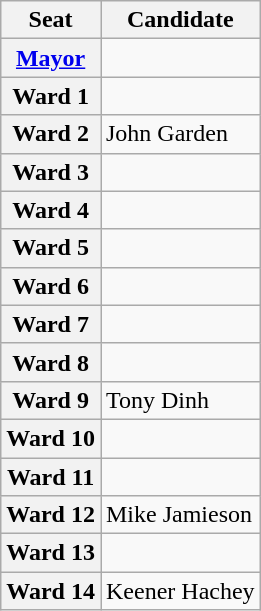<table class="wikitable">
<tr>
<th>Seat</th>
<th>Candidate</th>
</tr>
<tr>
<th><a href='#'>Mayor</a></th>
<td></td>
</tr>
<tr>
<th>Ward 1</th>
<td></td>
</tr>
<tr>
<th>Ward 2</th>
<td>John Garden</td>
</tr>
<tr>
<th>Ward 3</th>
<td></td>
</tr>
<tr>
<th>Ward 4</th>
<td></td>
</tr>
<tr>
<th>Ward 5</th>
<td></td>
</tr>
<tr>
<th>Ward 6</th>
<td></td>
</tr>
<tr>
<th>Ward 7</th>
<td></td>
</tr>
<tr>
<th>Ward 8</th>
<td></td>
</tr>
<tr>
<th>Ward 9</th>
<td>Tony Dinh</td>
</tr>
<tr>
<th>Ward 10</th>
<td></td>
</tr>
<tr>
<th>Ward 11</th>
<td></td>
</tr>
<tr>
<th>Ward 12</th>
<td>Mike Jamieson</td>
</tr>
<tr>
<th>Ward 13</th>
<td></td>
</tr>
<tr>
<th>Ward 14</th>
<td>Keener Hachey</td>
</tr>
</table>
